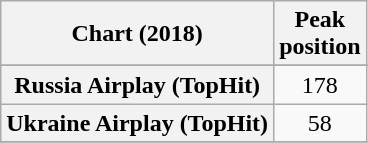<table class="wikitable sortable plainrowheaders" style="text-align:center">
<tr>
<th scope="col">Chart (2018)</th>
<th scope="col">Peak<br>position</th>
</tr>
<tr>
</tr>
<tr>
<th scope="row">Russia Airplay (TopHit)</th>
<td>178</td>
</tr>
<tr>
<th scope="row">Ukraine Airplay (TopHit)</th>
<td>58</td>
</tr>
<tr>
</tr>
</table>
